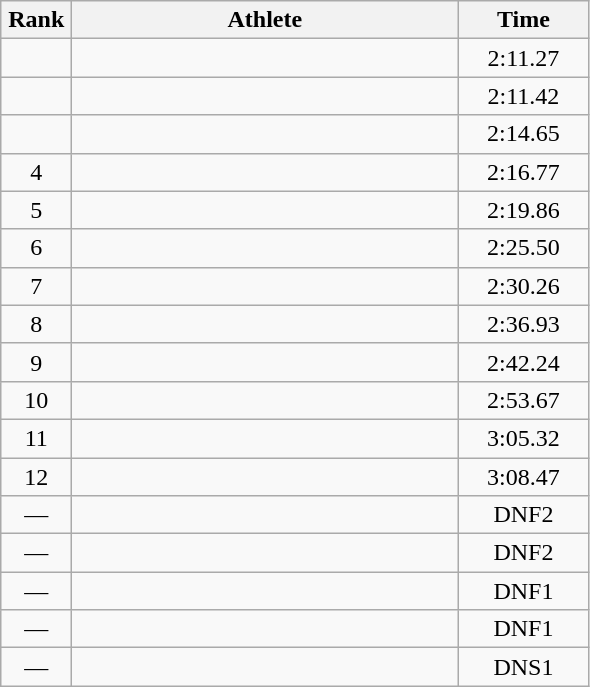<table class=wikitable style="text-align:center">
<tr>
<th width=40>Rank</th>
<th width=250>Athlete</th>
<th width=80>Time</th>
</tr>
<tr>
<td></td>
<td align=left></td>
<td>2:11.27</td>
</tr>
<tr>
<td></td>
<td align=left></td>
<td>2:11.42</td>
</tr>
<tr>
<td></td>
<td align=left></td>
<td>2:14.65</td>
</tr>
<tr>
<td>4</td>
<td align=left></td>
<td>2:16.77</td>
</tr>
<tr>
<td>5</td>
<td align=left></td>
<td>2:19.86</td>
</tr>
<tr>
<td>6</td>
<td align=left></td>
<td>2:25.50</td>
</tr>
<tr>
<td>7</td>
<td align=left></td>
<td>2:30.26</td>
</tr>
<tr>
<td>8</td>
<td align=left></td>
<td>2:36.93</td>
</tr>
<tr>
<td>9</td>
<td align=left></td>
<td>2:42.24</td>
</tr>
<tr>
<td>10</td>
<td align=left></td>
<td>2:53.67</td>
</tr>
<tr>
<td>11</td>
<td align=left></td>
<td>3:05.32</td>
</tr>
<tr>
<td>12</td>
<td align=left></td>
<td>3:08.47</td>
</tr>
<tr>
<td>—</td>
<td align=left></td>
<td>DNF2</td>
</tr>
<tr>
<td>—</td>
<td align=left></td>
<td>DNF2</td>
</tr>
<tr>
<td>—</td>
<td align=left></td>
<td>DNF1</td>
</tr>
<tr>
<td>—</td>
<td align=left></td>
<td>DNF1</td>
</tr>
<tr>
<td>—</td>
<td align=left></td>
<td>DNS1</td>
</tr>
</table>
